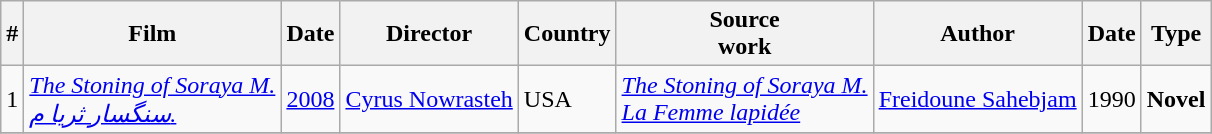<table class="wikitable">
<tr>
<th>#</th>
<th>Film</th>
<th>Date</th>
<th>Director</th>
<th>Country</th>
<th>Source<br>work</th>
<th>Author</th>
<th>Date</th>
<th>Type</th>
</tr>
<tr>
<td>1</td>
<td><em><a href='#'>The Stoning of Soraya M.</a></em><br><em><a href='#'>سنگسار ثریا م.</a></em></td>
<td><a href='#'>2008</a></td>
<td><a href='#'>Cyrus Nowrasteh</a></td>
<td>USA</td>
<td><em><a href='#'>The Stoning of Soraya M.</a></em><br><em><a href='#'>La Femme lapidée</a></em></td>
<td><a href='#'>Freidoune Sahebjam</a></td>
<td>1990</td>
<td><strong>Novel</strong></td>
</tr>
<tr>
</tr>
</table>
